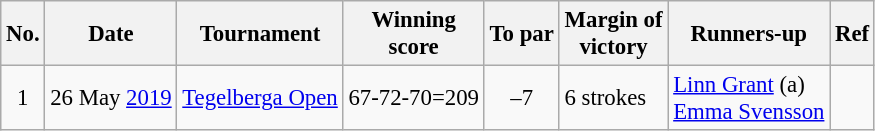<table class="wikitable" style="font-size:95%;">
<tr>
<th>No.</th>
<th>Date</th>
<th>Tournament</th>
<th>Winning<br>score</th>
<th>To par</th>
<th>Margin of<br>victory</th>
<th>Runners-up</th>
<th>Ref</th>
</tr>
<tr>
<td align=center>1</td>
<td align=right>26 May <a href='#'>2019</a></td>
<td><a href='#'>Tegelberga Open</a></td>
<td align=right>67-72-70=209</td>
<td align=center>–7</td>
<td>6 strokes</td>
<td> <a href='#'>Linn Grant</a> (a)<br> <a href='#'>Emma Svensson</a></td>
<td></td>
</tr>
</table>
